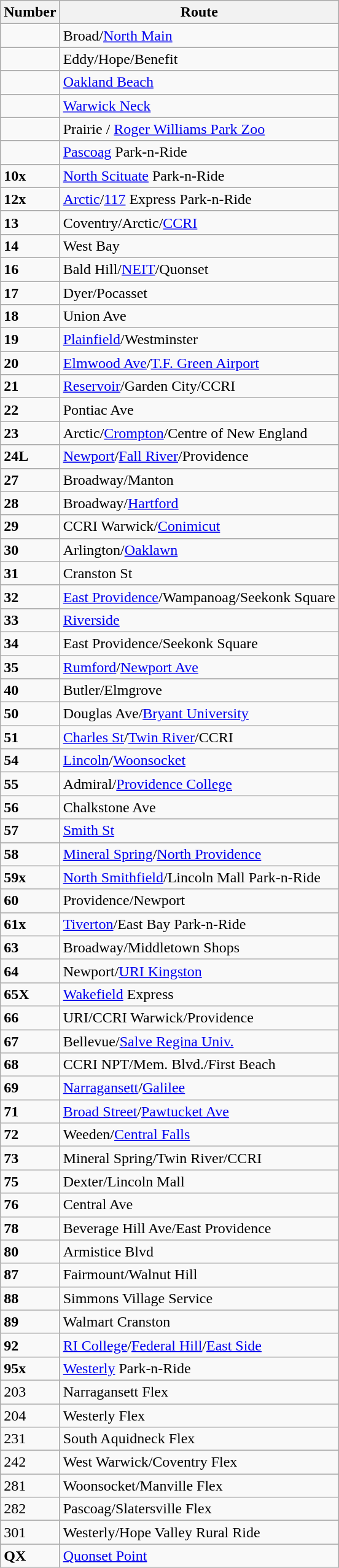<table class="wikitable sortable">
<tr>
<th scope="col" style="text-align: center;">Number</th>
<th scope="col">Route</th>
</tr>
<tr>
<td></td>
<td>Broad/<a href='#'>North Main</a></td>
</tr>
<tr>
<td></td>
<td>Eddy/Hope/Benefit</td>
</tr>
<tr>
<td></td>
<td><a href='#'>Oakland Beach</a></td>
</tr>
<tr>
<td></td>
<td><a href='#'>Warwick Neck</a></td>
</tr>
<tr>
<td></td>
<td>Prairie / <a href='#'>Roger Williams Park Zoo</a></td>
</tr>
<tr>
<td></td>
<td><a href='#'>Pascoag</a> Park-n-Ride</td>
</tr>
<tr>
<td><strong>10x</strong></td>
<td><a href='#'>North Scituate</a> Park-n-Ride</td>
</tr>
<tr>
<td><strong>12x</strong></td>
<td><a href='#'>Arctic</a>/<a href='#'>117</a> Express Park-n-Ride</td>
</tr>
<tr>
<td><strong>13</strong></td>
<td>Coventry/Arctic/<a href='#'>CCRI</a></td>
</tr>
<tr>
<td><strong>14</strong></td>
<td>West Bay</td>
</tr>
<tr>
<td><strong>16</strong></td>
<td>Bald Hill/<a href='#'>NEIT</a>/Quonset</td>
</tr>
<tr>
<td><strong>17</strong></td>
<td>Dyer/Pocasset</td>
</tr>
<tr>
<td><strong>18</strong></td>
<td>Union Ave</td>
</tr>
<tr>
<td><strong>19</strong></td>
<td><a href='#'>Plainfield</a>/Westminster</td>
</tr>
<tr>
<td><strong>20</strong></td>
<td><a href='#'>Elmwood Ave</a>/<a href='#'>T.F. Green Airport</a></td>
</tr>
<tr>
<td><strong>21</strong></td>
<td><a href='#'>Reservoir</a>/Garden City/CCRI</td>
</tr>
<tr>
<td><strong>22</strong></td>
<td>Pontiac Ave</td>
</tr>
<tr>
<td><strong>23</strong></td>
<td>Arctic/<a href='#'>Crompton</a>/Centre of New England</td>
</tr>
<tr>
<td><strong>24L</strong></td>
<td><a href='#'>Newport</a>/<a href='#'>Fall River</a>/Providence</td>
</tr>
<tr>
<td><strong>27</strong></td>
<td>Broadway/Manton</td>
</tr>
<tr>
<td><strong>28</strong></td>
<td>Broadway/<a href='#'>Hartford</a></td>
</tr>
<tr>
<td><strong>29</strong></td>
<td>CCRI Warwick/<a href='#'>Conimicut</a></td>
</tr>
<tr>
<td><strong>30</strong></td>
<td>Arlington/<a href='#'>Oaklawn</a></td>
</tr>
<tr>
<td><strong>31</strong></td>
<td>Cranston St</td>
</tr>
<tr>
<td><strong>32</strong></td>
<td><a href='#'>East Providence</a>/Wampanoag/Seekonk Square</td>
</tr>
<tr>
<td><strong>33</strong></td>
<td><a href='#'>Riverside</a></td>
</tr>
<tr>
<td><strong>34</strong></td>
<td>East Providence/Seekonk Square</td>
</tr>
<tr>
<td><strong>35</strong></td>
<td><a href='#'>Rumford</a>/<a href='#'>Newport Ave</a></td>
</tr>
<tr>
<td><strong>40</strong></td>
<td>Butler/Elmgrove</td>
</tr>
<tr>
<td><strong>50</strong></td>
<td>Douglas Ave/<a href='#'>Bryant University</a></td>
</tr>
<tr>
<td><strong>51</strong></td>
<td><a href='#'>Charles St</a>/<a href='#'>Twin River</a>/CCRI</td>
</tr>
<tr>
<td><strong>54</strong></td>
<td><a href='#'>Lincoln</a>/<a href='#'>Woonsocket</a></td>
</tr>
<tr>
<td><strong>55</strong></td>
<td>Admiral/<a href='#'>Providence College</a></td>
</tr>
<tr>
<td><strong>56</strong></td>
<td>Chalkstone Ave</td>
</tr>
<tr>
<td><strong>57</strong></td>
<td><a href='#'>Smith St</a></td>
</tr>
<tr>
<td><strong>58</strong></td>
<td><a href='#'>Mineral Spring</a>/<a href='#'>North Providence</a></td>
</tr>
<tr>
<td><strong>59x</strong></td>
<td><a href='#'>North Smithfield</a>/Lincoln Mall Park-n-Ride</td>
</tr>
<tr>
<td><strong>60</strong></td>
<td>Providence/Newport</td>
</tr>
<tr>
<td><strong>61x</strong></td>
<td><a href='#'>Tiverton</a>/East Bay Park-n-Ride</td>
</tr>
<tr>
<td><strong>63</strong></td>
<td>Broadway/Middletown Shops</td>
</tr>
<tr>
<td><strong>64</strong></td>
<td>Newport/<a href='#'>URI Kingston</a></td>
</tr>
<tr>
<td><strong>65X</strong></td>
<td><a href='#'>Wakefield</a> Express</td>
</tr>
<tr>
<td><strong>66</strong></td>
<td>URI/CCRI Warwick/Providence</td>
</tr>
<tr>
<td><strong>67</strong></td>
<td>Bellevue/<a href='#'>Salve Regina Univ.</a></td>
</tr>
<tr>
<td><strong>68</strong></td>
<td>CCRI NPT/Mem. Blvd./First Beach</td>
</tr>
<tr>
<td><strong>69</strong></td>
<td><a href='#'>Narragansett</a>/<a href='#'>Galilee</a></td>
</tr>
<tr>
<td><strong>71</strong></td>
<td><a href='#'>Broad Street</a>/<a href='#'>Pawtucket Ave</a></td>
</tr>
<tr>
<td><strong>72</strong></td>
<td>Weeden/<a href='#'>Central Falls</a></td>
</tr>
<tr>
<td><strong>73</strong></td>
<td>Mineral Spring/Twin River/CCRI</td>
</tr>
<tr>
<td><strong>75</strong></td>
<td>Dexter/Lincoln Mall</td>
</tr>
<tr>
<td><strong>76</strong></td>
<td>Central Ave</td>
</tr>
<tr>
<td><strong>78</strong></td>
<td>Beverage Hill Ave/East Providence</td>
</tr>
<tr>
<td><strong>80</strong></td>
<td>Armistice Blvd</td>
</tr>
<tr>
<td><strong>87</strong></td>
<td>Fairmount/Walnut Hill</td>
</tr>
<tr>
<td><strong>88</strong></td>
<td>Simmons Village Service</td>
</tr>
<tr>
<td><strong>89</strong></td>
<td>Walmart Cranston</td>
</tr>
<tr>
<td><strong>92</strong></td>
<td><a href='#'>RI College</a>/<a href='#'>Federal Hill</a>/<a href='#'>East Side</a></td>
</tr>
<tr>
<td><strong>95x</strong></td>
<td><a href='#'>Westerly</a> Park-n-Ride</td>
</tr>
<tr>
<td>203</td>
<td>Narragansett Flex</td>
</tr>
<tr>
<td>204</td>
<td>Westerly Flex</td>
</tr>
<tr>
<td>231</td>
<td>South Aquidneck Flex</td>
</tr>
<tr>
<td>242</td>
<td>West Warwick/Coventry Flex</td>
</tr>
<tr>
<td>281</td>
<td>Woonsocket/Manville Flex</td>
</tr>
<tr>
<td>282</td>
<td>Pascoag/Slatersville Flex</td>
</tr>
<tr>
<td>301</td>
<td>Westerly/Hope Valley Rural Ride</td>
</tr>
<tr>
<td><strong>QX</strong></td>
<td><a href='#'>Quonset Point</a></td>
</tr>
</table>
